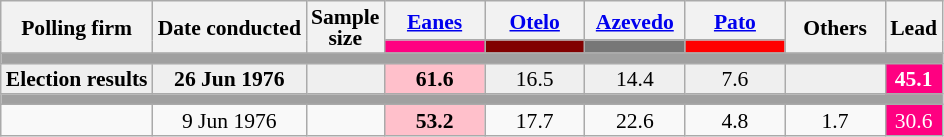<table class="wikitable unsortable" style="text-align:center;font-size:90%;line-height:14px;">
<tr>
<th rowspan="2">Polling firm</th>
<th rowspan="2">Date conducted</th>
<th rowspan="2">Sample<br>size</th>
<th width=60px><a href='#'>Eanes</a></th>
<th width=60px><a href='#'>Otelo</a></th>
<th width=60px><a href='#'>Azevedo</a></th>
<th width=60px><a href='#'>Pato</a></th>
<th rowspan=2 width=60px>Others</th>
<th rowspan=2 width=25px>Lead</th>
</tr>
<tr>
<td bgcolor=#ff0081></td>
<td bgcolor=#810000></td>
<th style="background:#777777;"></th>
<th style="background:red;"></th>
</tr>
<tr>
<td colspan="9" style="background:#A0A0A0"></td>
</tr>
<tr style="background:#EFEFEF;">
<td><strong>Election results</strong></td>
<td><strong>26 Jun 1976</strong></td>
<td></td>
<td bgcolor=pink><strong>61.6</strong></td>
<td>16.5</td>
<td>14.4</td>
<td>7.6</td>
<td></td>
<td style="background:#ff0081; color:white;"><strong>45.1</strong></td>
</tr>
<tr>
<td colspan="9" style="background:#A0A0A0"></td>
</tr>
<tr>
<td></td>
<td>9 Jun 1976</td>
<td></td>
<td bgcolor=pink><strong>53.2</strong></td>
<td>17.7</td>
<td>22.6</td>
<td>4.8</td>
<td>1.7</td>
<td style="background:#ff0081; color:white;">30.6</td>
</tr>
</table>
